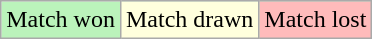<table class="wikitable">
<tr style="background:#BBF3BB;">
<td>Match won</td>
<td style="background:#ffd;">Match drawn</td>
<td style="background:#FFBBBB;">Match lost</td>
</tr>
</table>
